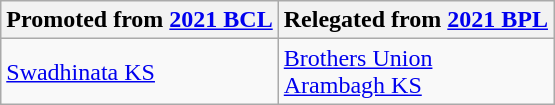<table class="wikitable">
<tr>
<th>Promoted from <a href='#'>2021 BCL</a></th>
<th>Relegated from <a href='#'>2021 BPL</a></th>
</tr>
<tr>
<td><a href='#'>Swadhinata KS</a></td>
<td><a href='#'>Brothers Union</a><br><a href='#'>Arambagh KS</a></td>
</tr>
</table>
